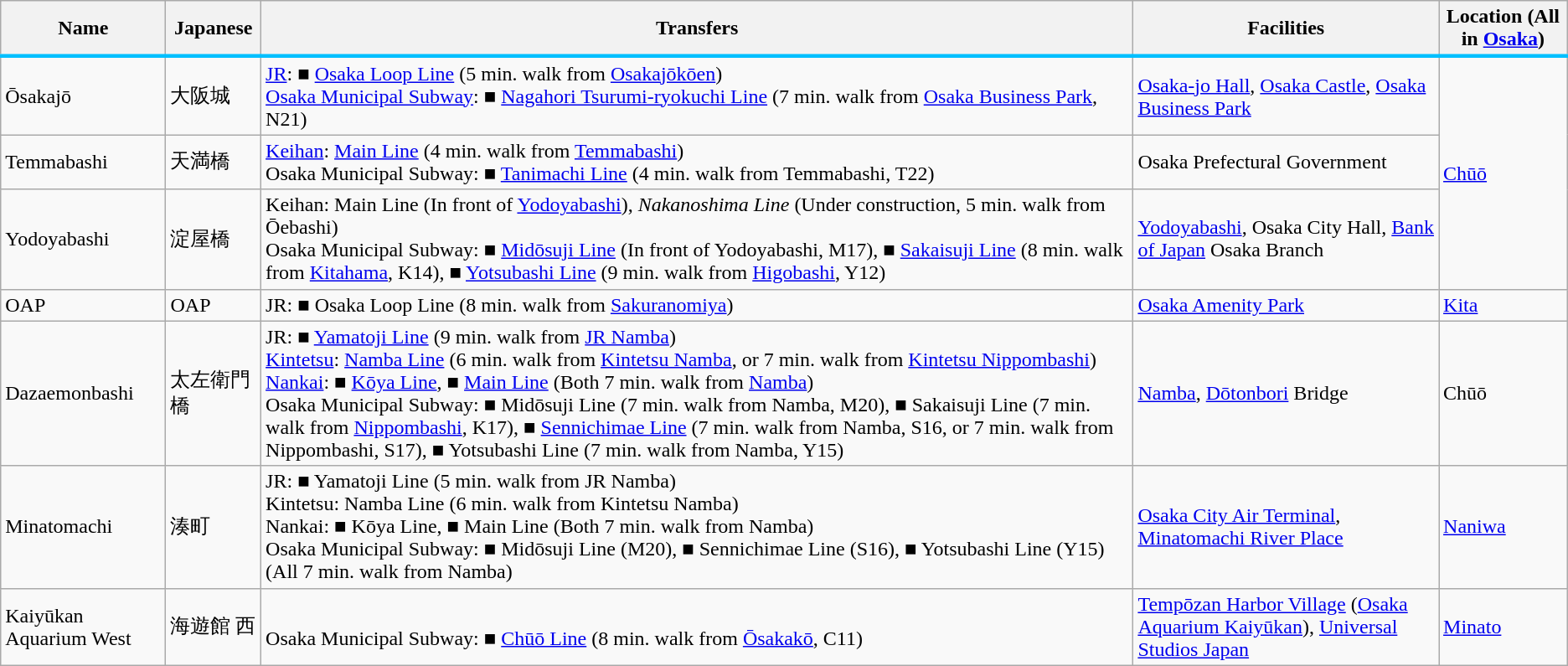<table class="wikitable">
<tr style="border-bottom:deepskyblue solid 3px;">
<th>Name</th>
<th>Japanese</th>
<th>Transfers</th>
<th>Facilities</th>
<th>Location (All in <a href='#'>Osaka</a>)</th>
</tr>
<tr>
<td>Ōsakajō</td>
<td>大阪城</td>
<td><a href='#'>JR</a>: <span>■</span> <a href='#'>Osaka Loop Line</a> (5 min. walk from <a href='#'>Osakajōkōen</a>)<br><a href='#'>Osaka Municipal Subway</a>: <span>■</span> <a href='#'>Nagahori Tsurumi-ryokuchi Line</a> (7 min. walk from <a href='#'>Osaka Business Park</a>, N21)</td>
<td><a href='#'>Osaka-jo Hall</a>, <a href='#'>Osaka Castle</a>, <a href='#'>Osaka Business Park</a></td>
<td rowspan=3><a href='#'>Chūō</a></td>
</tr>
<tr>
<td>Temmabashi</td>
<td>天満橋</td>
<td><a href='#'>Keihan</a>: <a href='#'>Main Line</a> (4 min. walk from <a href='#'>Temmabashi</a>)<br>Osaka Municipal Subway: <span>■</span> <a href='#'>Tanimachi Line</a> (4 min. walk from Temmabashi, T22)</td>
<td>Osaka Prefectural Government</td>
</tr>
<tr>
<td>Yodoyabashi</td>
<td>淀屋橋</td>
<td>Keihan: Main Line (In front of <a href='#'>Yodoyabashi</a>), <em>Nakanoshima Line</em> (Under construction, 5 min. walk from Ōebashi)<br>Osaka Municipal Subway: <span>■</span> <a href='#'>Midōsuji Line</a> (In front of Yodoyabashi, M17), <span>■</span> <a href='#'>Sakaisuji Line</a> (8 min. walk from <a href='#'>Kitahama</a>, K14), <span>■</span> <a href='#'>Yotsubashi Line</a> (9 min. walk from <a href='#'>Higobashi</a>, Y12)</td>
<td><a href='#'>Yodoyabashi</a>, Osaka City Hall, <a href='#'>Bank of Japan</a> Osaka Branch</td>
</tr>
<tr>
<td>OAP</td>
<td>OAP</td>
<td>JR: <span>■</span> Osaka Loop Line (8 min. walk from <a href='#'>Sakuranomiya</a>)</td>
<td><a href='#'>Osaka Amenity Park</a></td>
<td><a href='#'>Kita</a></td>
</tr>
<tr>
<td>Dazaemonbashi</td>
<td>太左衛門橋</td>
<td>JR: <span>■</span> <a href='#'>Yamatoji Line</a> (9 min. walk from <a href='#'>JR Namba</a>)<br><a href='#'>Kintetsu</a>: <a href='#'>Namba Line</a> (6 min. walk from <a href='#'>Kintetsu Namba</a>, or 7 min. walk from <a href='#'>Kintetsu Nippombashi</a>)<br><a href='#'>Nankai</a>: <span>■</span> <a href='#'>Kōya Line</a>, <span>■</span> <a href='#'>Main Line</a> (Both 7 min. walk from <a href='#'>Namba</a>)<br>Osaka Municipal Subway: <span>■</span> Midōsuji Line (7 min. walk from Namba, M20), <span>■</span> Sakaisuji Line (7 min. walk from <a href='#'>Nippombashi</a>, K17), <span>■</span> <a href='#'>Sennichimae Line</a> (7 min. walk from Namba, S16, or 7 min. walk from Nippombashi, S17), <span>■</span> Yotsubashi Line (7 min. walk from Namba, Y15)</td>
<td><a href='#'>Namba</a>, <a href='#'>Dōtonbori</a> Bridge</td>
<td>Chūō</td>
</tr>
<tr>
<td>Minatomachi</td>
<td>湊町</td>
<td>JR: <span>■</span> Yamatoji Line (5 min. walk from JR Namba)<br>Kintetsu: Namba Line (6 min. walk from Kintetsu Namba)<br>Nankai: <span>■</span> Kōya Line, <span>■</span> Main Line (Both 7 min. walk from Namba)<br>Osaka Municipal Subway: <span>■</span> Midōsuji Line (M20), <span>■</span> Sennichimae Line (S16), <span>■</span> Yotsubashi Line (Y15) (All 7 min. walk from Namba)</td>
<td><a href='#'>Osaka City Air Terminal</a>, <a href='#'>Minatomachi River Place</a></td>
<td><a href='#'>Naniwa</a></td>
</tr>
<tr>
<td>Kaiyūkan Aquarium West</td>
<td>海遊館 西</td>
<td><br>Osaka Municipal Subway: <span>■</span> <a href='#'>Chūō Line</a> (8 min. walk from <a href='#'>Ōsakakō</a>, C11)</td>
<td><a href='#'>Tempōzan Harbor Village</a> (<a href='#'>Osaka Aquarium Kaiyūkan</a>), <a href='#'>Universal Studios Japan</a></td>
<td><a href='#'>Minato</a></td>
</tr>
</table>
